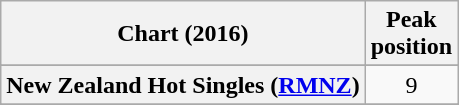<table class="wikitable sortable plainrowheaders" style="text-align:center">
<tr>
<th>Chart (2016)</th>
<th>Peak<br>position</th>
</tr>
<tr>
</tr>
<tr>
</tr>
<tr>
<th scope="row">New Zealand Hot Singles (<a href='#'>RMNZ</a>)</th>
<td>9</td>
</tr>
<tr>
</tr>
<tr>
</tr>
<tr>
</tr>
</table>
